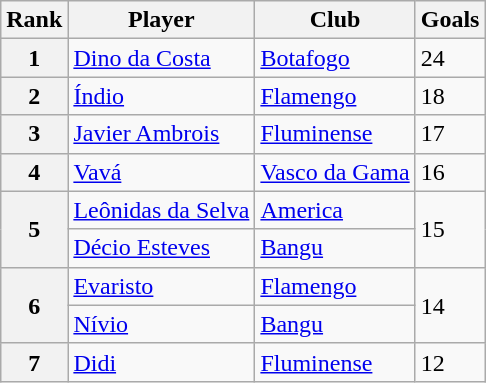<table class="wikitable">
<tr>
<th>Rank</th>
<th>Player</th>
<th>Club</th>
<th>Goals</th>
</tr>
<tr>
<th>1</th>
<td><a href='#'>Dino da Costa</a></td>
<td><a href='#'>Botafogo</a></td>
<td>24</td>
</tr>
<tr>
<th>2</th>
<td><a href='#'>Índio</a></td>
<td><a href='#'>Flamengo</a></td>
<td>18</td>
</tr>
<tr>
<th>3</th>
<td><a href='#'>Javier Ambrois</a></td>
<td><a href='#'>Fluminense</a></td>
<td>17</td>
</tr>
<tr>
<th>4</th>
<td><a href='#'>Vavá</a></td>
<td><a href='#'>Vasco da Gama</a></td>
<td>16</td>
</tr>
<tr>
<th rowspan="2">5</th>
<td><a href='#'>Leônidas da Selva</a></td>
<td><a href='#'>America</a></td>
<td rowspan="2">15</td>
</tr>
<tr>
<td><a href='#'>Décio Esteves</a></td>
<td><a href='#'>Bangu</a></td>
</tr>
<tr>
<th rowspan="2">6</th>
<td><a href='#'>Evaristo</a></td>
<td><a href='#'>Flamengo</a></td>
<td rowspan="2">14</td>
</tr>
<tr>
<td><a href='#'>Nívio</a></td>
<td><a href='#'>Bangu</a></td>
</tr>
<tr>
<th>7</th>
<td><a href='#'>Didi</a></td>
<td><a href='#'>Fluminense</a></td>
<td>12</td>
</tr>
</table>
